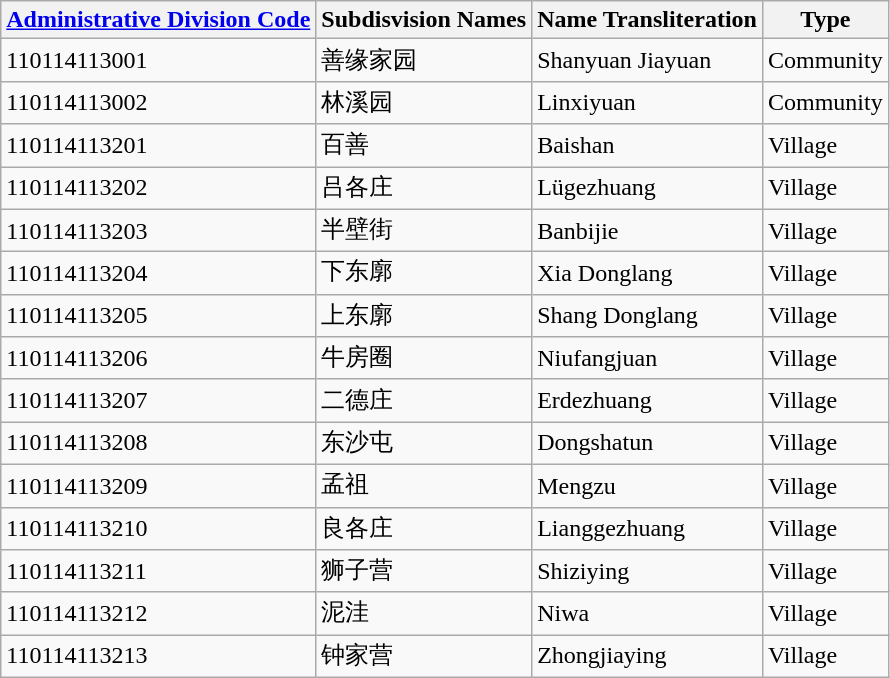<table class="wikitable sortable">
<tr>
<th><a href='#'>Administrative Division Code</a></th>
<th>Subdisvision Names</th>
<th>Name Transliteration</th>
<th>Type</th>
</tr>
<tr>
<td>110114113001</td>
<td>善缘家园</td>
<td>Shanyuan Jiayuan</td>
<td>Community</td>
</tr>
<tr>
<td>110114113002</td>
<td>林溪园</td>
<td>Linxiyuan</td>
<td>Community</td>
</tr>
<tr>
<td>110114113201</td>
<td>百善</td>
<td>Baishan</td>
<td>Village</td>
</tr>
<tr>
<td>110114113202</td>
<td>吕各庄</td>
<td>Lügezhuang</td>
<td>Village</td>
</tr>
<tr>
<td>110114113203</td>
<td>半壁街</td>
<td>Banbijie</td>
<td>Village</td>
</tr>
<tr>
<td>110114113204</td>
<td>下东廓</td>
<td>Xia Donglang</td>
<td>Village</td>
</tr>
<tr>
<td>110114113205</td>
<td>上东廓</td>
<td>Shang Donglang</td>
<td>Village</td>
</tr>
<tr>
<td>110114113206</td>
<td>牛房圈</td>
<td>Niufangjuan</td>
<td>Village</td>
</tr>
<tr>
<td>110114113207</td>
<td>二德庄</td>
<td>Erdezhuang</td>
<td>Village</td>
</tr>
<tr>
<td>110114113208</td>
<td>东沙屯</td>
<td>Dongshatun</td>
<td>Village</td>
</tr>
<tr>
<td>110114113209</td>
<td>孟祖</td>
<td>Mengzu</td>
<td>Village</td>
</tr>
<tr>
<td>110114113210</td>
<td>良各庄</td>
<td>Lianggezhuang</td>
<td>Village</td>
</tr>
<tr>
<td>110114113211</td>
<td>狮子营</td>
<td>Shiziying</td>
<td>Village</td>
</tr>
<tr>
<td>110114113212</td>
<td>泥洼</td>
<td>Niwa</td>
<td>Village</td>
</tr>
<tr>
<td>110114113213</td>
<td>钟家营</td>
<td>Zhongjiaying</td>
<td>Village</td>
</tr>
</table>
